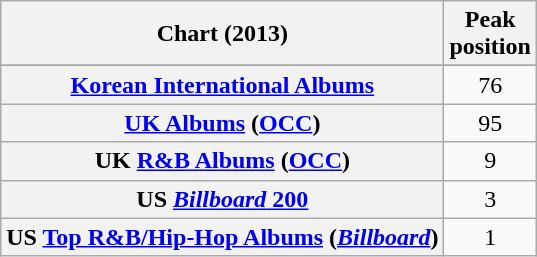<table class="wikitable plainrowheaders sortable" style="text-align:center;">
<tr>
<th scope="col">Chart (2013)</th>
<th scope="col">Peak<br>position</th>
</tr>
<tr>
</tr>
<tr>
<th scope="row"><a href='#'>Korean International Albums</a></th>
<td>76</td>
</tr>
<tr>
<th scope="row"><a href='#'>UK Albums</a> (<a href='#'>OCC</a>)</th>
<td>95</td>
</tr>
<tr>
<th scope="row">UK <a href='#'>R&B Albums</a> (<a href='#'>OCC</a>)</th>
<td>9</td>
</tr>
<tr>
<th scope="row">US <a href='#'><em>Billboard</em> 200</a></th>
<td>3</td>
</tr>
<tr>
<th scope="row">US <a href='#'>Top R&B/Hip-Hop Albums</a> (<em><a href='#'>Billboard</a></em>)</th>
<td>1</td>
</tr>
</table>
